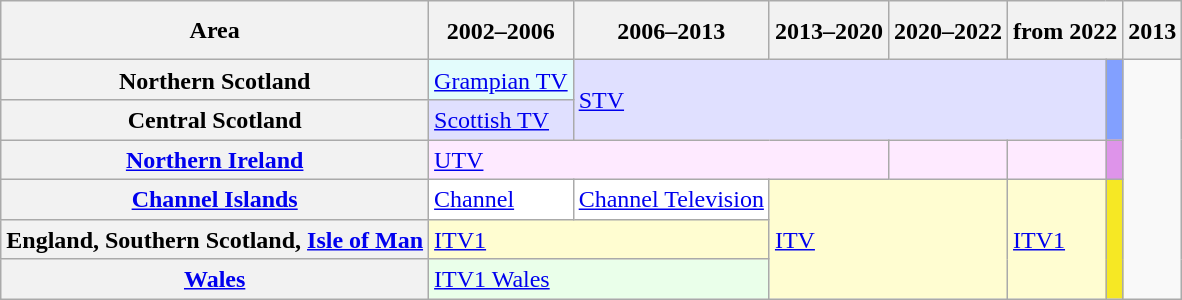<table class="wikitable" style="line-height:120%;">
<tr>
<th scope="row" style="line-height:200%;">Area</th>
<th>2002–2006</th>
<th>2006–2013</th>
<th>2013–2020</th>
<th>2020–2022</th>
<th colspan="2">from 2022</th>
<th>2013</th>
</tr>
<tr>
<th scope="row">Northern Scotland</th>
<td style="background:#e3fcfc;"><a href='#'>Grampian TV</a></td>
<td rowspan="2" colspan="4" style="background:#e0e0ff;"><a href='#'>STV</a></td>
<td rowspan="2" style="background-color:#82a0ff;"></td>
<td rowspan="6"></td>
</tr>
<tr>
<th scope="row">Central Scotland</th>
<td style="background:#e0e0ff;"><a href='#'>Scottish TV</a></td>
</tr>
<tr>
<th scope="row"><a href='#'>Northern Ireland</a></th>
<td colspan="3" style="background:#feeaff;"><a href='#'>UTV</a></td>
<td style="background:#feeaff;"></td>
<td style="background:#feeaff;"></td>
<td style="background-color:#de94ea;"></td>
</tr>
<tr>
<th scope="row"><a href='#'>Channel Islands</a></th>
<td style="background-color:white;"><a href='#'>Channel</a></td>
<td style="background-color:white;"><a href='#'> Channel Television</a></td>
<td colspan="2" rowspan="3" style="background-color:#fffdd1;"><a href='#'>ITV</a></td>
<td rowspan="3" style="background-color:#fffdd1;"><a href='#'>ITV1</a></td>
<td rowspan="3" style="background-color:#f6e824;"></td>
</tr>
<tr>
<th scope="row">England, Southern Scotland, <a href='#'>Isle of Man</a></th>
<td colspan="2" style="background-color:#fffdd1;"><a href='#'>ITV1</a></td>
</tr>
<tr>
<th scope="row"><a href='#'>Wales</a></th>
<td colspan="2" style="background-color:#eaffea;"><a href='#'>ITV1 Wales</a></td>
</tr>
</table>
